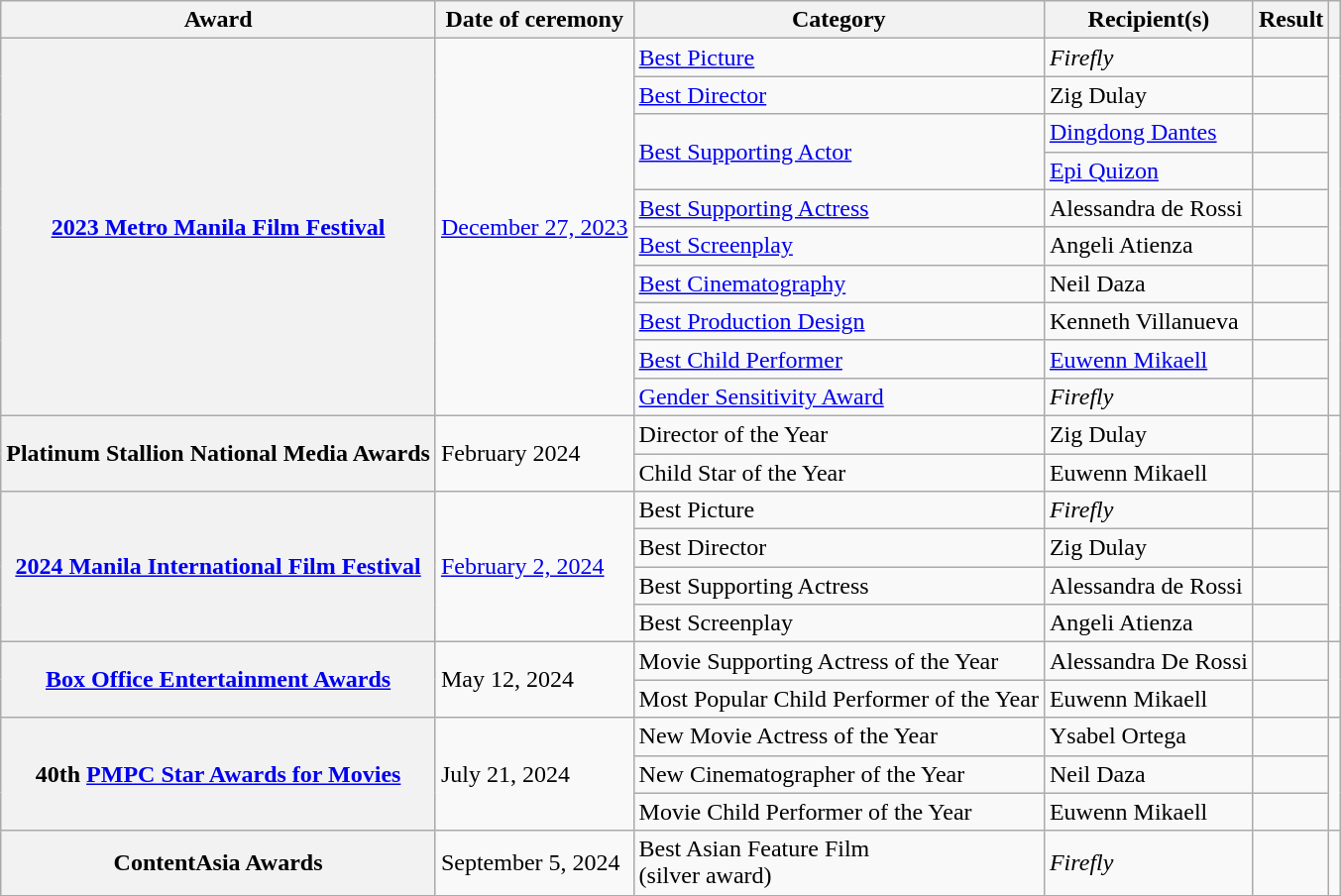<table class="wikitable sortable plainrowheaders">
<tr>
<th scope="col">Award</th>
<th scope="col" data-sort-type="date">Date of ceremony</th>
<th scope="col">Category</th>
<th scope="col">Recipient(s)</th>
<th scope="col">Result</th>
<th scope="col" class="unsortable"></th>
</tr>
<tr>
<th scope="row" rowspan="10"><a href='#'>2023 Metro Manila Film Festival</a></th>
<td rowspan="10"><a href='#'>December 27, 2023</a></td>
<td><a href='#'>Best Picture</a></td>
<td><em>Firefly</em></td>
<td></td>
<td rowspan="10"></td>
</tr>
<tr>
<td><a href='#'>Best Director</a></td>
<td>Zig Dulay</td>
<td></td>
</tr>
<tr>
<td rowspan="2"><a href='#'>Best Supporting Actor</a></td>
<td><a href='#'>Dingdong Dantes</a></td>
<td></td>
</tr>
<tr>
<td><a href='#'>Epi Quizon</a></td>
<td></td>
</tr>
<tr>
<td><a href='#'>Best Supporting Actress</a></td>
<td>Alessandra de Rossi</td>
<td></td>
</tr>
<tr>
<td><a href='#'>Best Screenplay</a></td>
<td>Angeli Atienza</td>
<td></td>
</tr>
<tr>
<td><a href='#'>Best Cinematography</a></td>
<td>Neil Daza</td>
<td></td>
</tr>
<tr>
<td><a href='#'>Best Production Design</a></td>
<td>Kenneth Villanueva</td>
<td></td>
</tr>
<tr>
<td><a href='#'>Best Child Performer</a></td>
<td><a href='#'>Euwenn Mikaell</a></td>
<td></td>
</tr>
<tr>
<td><a href='#'>Gender Sensitivity Award</a></td>
<td><em>Firefly</em></td>
<td></td>
</tr>
<tr>
<th scope="row" rowspan="2">Platinum Stallion National Media Awards</th>
<td rowspan="2">February 2024</td>
<td>Director of the Year</td>
<td>Zig Dulay</td>
<td></td>
<td rowspan="2"></td>
</tr>
<tr>
<td>Child Star of the Year</td>
<td>Euwenn Mikaell</td>
<td></td>
</tr>
<tr>
<th scope="row" rowspan="4"><a href='#'>2024 Manila International Film Festival</a></th>
<td rowspan="4"><a href='#'>February 2, 2024</a></td>
<td>Best Picture</td>
<td><em>Firefly</em></td>
<td></td>
<td rowspan="4"></td>
</tr>
<tr>
<td>Best Director</td>
<td>Zig Dulay</td>
<td></td>
</tr>
<tr>
<td>Best Supporting Actress</td>
<td>Alessandra de Rossi</td>
<td></td>
</tr>
<tr>
<td>Best Screenplay</td>
<td>Angeli Atienza</td>
<td></td>
</tr>
<tr>
<th scope="row" rowspan="2"><a href='#'>Box Office Entertainment Awards</a></th>
<td rowspan="2">May 12, 2024</td>
<td>Movie Supporting Actress of the Year</td>
<td>Alessandra De Rossi</td>
<td></td>
<td rowspan="2"></td>
</tr>
<tr>
<td>Most Popular Child Performer of the Year</td>
<td>Euwenn Mikaell</td>
<td></td>
</tr>
<tr>
<th scope="row" rowspan="3">40th <a href='#'>PMPC Star Awards for Movies</a></th>
<td rowspan="3">July 21, 2024</td>
<td>New Movie Actress of the Year</td>
<td>Ysabel Ortega</td>
<td></td>
<td rowspan="3"></td>
</tr>
<tr>
<td>New Cinematographer of the Year</td>
<td>Neil Daza</td>
<td></td>
</tr>
<tr>
<td>Movie Child Performer of the Year</td>
<td>Euwenn Mikaell</td>
<td></td>
</tr>
<tr>
<th scope="row">ContentAsia Awards</th>
<td>September 5, 2024</td>
<td>Best Asian Feature Film<br>(silver award)</td>
<td><em>Firefly</em></td>
<td></td>
<td></td>
</tr>
</table>
